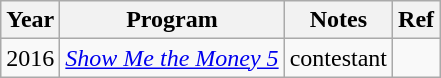<table class="wikitable plainrowheaders" style="text-align:center;">
<tr>
<th>Year</th>
<th>Program</th>
<th>Notes</th>
<th>Ref</th>
</tr>
<tr>
<td>2016</td>
<td><em><a href='#'>Show Me the Money 5</a></em></td>
<td>contestant</td>
<td></td>
</tr>
</table>
